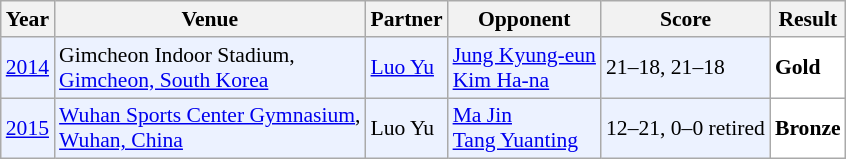<table class="sortable wikitable" style="font-size: 90%;">
<tr>
<th>Year</th>
<th>Venue</th>
<th>Partner</th>
<th>Opponent</th>
<th>Score</th>
<th>Result</th>
</tr>
<tr style="background:#ECF2FF">
<td align="center"><a href='#'>2014</a></td>
<td align="left">Gimcheon Indoor Stadium,<br><a href='#'>Gimcheon, South Korea</a></td>
<td align="left"> <a href='#'>Luo Yu</a></td>
<td align="left"> <a href='#'>Jung Kyung-eun</a> <br>  <a href='#'>Kim Ha-na</a></td>
<td align="left">21–18, 21–18</td>
<td style="text-align:left; background:white"> <strong>Gold</strong></td>
</tr>
<tr style="background:#ECF2FF">
<td align="center"><a href='#'>2015</a></td>
<td align="left"><a href='#'>Wuhan Sports Center Gymnasium</a>,<br><a href='#'>Wuhan, China</a></td>
<td align="left"> Luo Yu</td>
<td align="left"> <a href='#'>Ma Jin</a> <br>  <a href='#'>Tang Yuanting</a></td>
<td align="left">12–21, 0–0 retired</td>
<td style="text-align:left; background:white"> <strong>Bronze</strong></td>
</tr>
</table>
